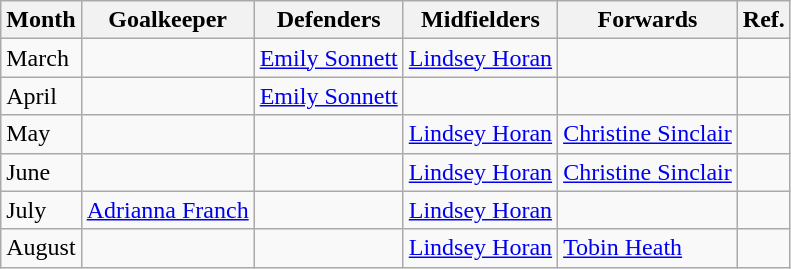<table class="wikitable">
<tr>
<th>Month</th>
<th>Goalkeeper</th>
<th>Defenders</th>
<th>Midfielders</th>
<th>Forwards</th>
<th>Ref.</th>
</tr>
<tr>
<td>March</td>
<td></td>
<td> <a href='#'>Emily Sonnett</a></td>
<td> <a href='#'>Lindsey Horan</a></td>
<td></td>
<td></td>
</tr>
<tr>
<td>April</td>
<td></td>
<td> <a href='#'>Emily Sonnett</a></td>
<td></td>
<td></td>
<td></td>
</tr>
<tr>
<td>May</td>
<td></td>
<td></td>
<td> <a href='#'>Lindsey Horan</a></td>
<td> <a href='#'>Christine Sinclair</a></td>
<td></td>
</tr>
<tr>
<td>June</td>
<td></td>
<td></td>
<td> <a href='#'>Lindsey Horan</a></td>
<td> <a href='#'>Christine Sinclair</a></td>
<td></td>
</tr>
<tr>
<td>July</td>
<td> <a href='#'>Adrianna Franch</a></td>
<td></td>
<td> <a href='#'>Lindsey Horan</a></td>
<td></td>
<td></td>
</tr>
<tr>
<td>August</td>
<td></td>
<td></td>
<td> <a href='#'>Lindsey Horan</a></td>
<td> <a href='#'>Tobin Heath</a></td>
<td></td>
</tr>
</table>
